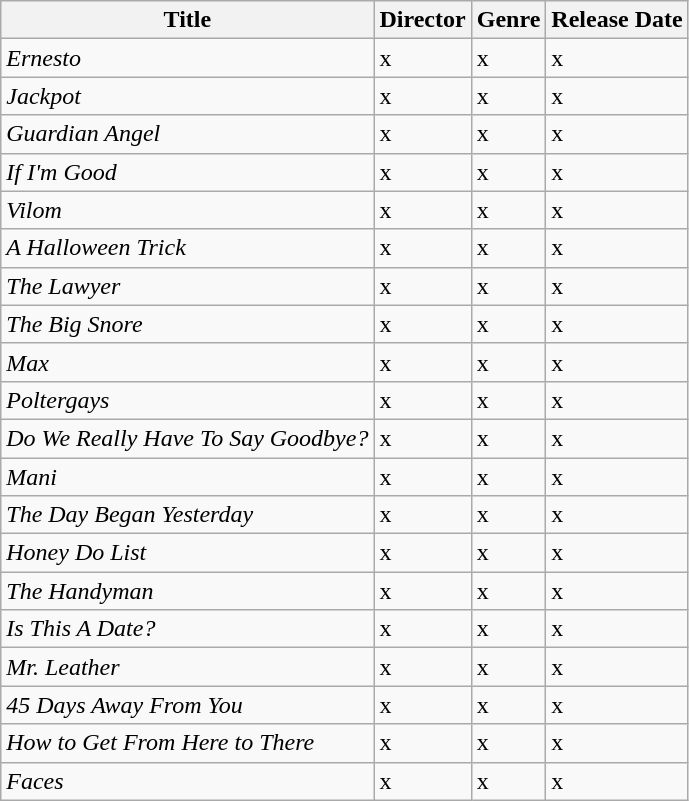<table class="wikitable sortable">
<tr>
<th>Title</th>
<th>Director</th>
<th>Genre</th>
<th>Release Date</th>
</tr>
<tr>
<td><em>Ernesto</em></td>
<td>x</td>
<td>x</td>
<td>x</td>
</tr>
<tr>
<td><em>Jackpot</em></td>
<td>x</td>
<td>x</td>
<td>x</td>
</tr>
<tr>
<td><em>Guardian Angel</em></td>
<td>x</td>
<td>x</td>
<td>x</td>
</tr>
<tr>
<td><em>If I'm Good</em></td>
<td>x</td>
<td>x</td>
<td>x</td>
</tr>
<tr>
<td><em>Vilom</em></td>
<td>x</td>
<td>x</td>
<td>x</td>
</tr>
<tr>
<td><em>A Halloween Trick</em></td>
<td>x</td>
<td>x</td>
<td>x</td>
</tr>
<tr>
<td><em>The Lawyer</em></td>
<td>x</td>
<td>x</td>
<td>x</td>
</tr>
<tr>
<td><em>The Big Snore</em></td>
<td>x</td>
<td>x</td>
<td>x</td>
</tr>
<tr>
<td><em>Max</em></td>
<td>x</td>
<td>x</td>
<td>x</td>
</tr>
<tr>
<td><em>Poltergays</em></td>
<td>x</td>
<td>x</td>
<td>x</td>
</tr>
<tr>
<td><em>Do We Really Have To Say Goodbye?</em></td>
<td>x</td>
<td>x</td>
<td>x</td>
</tr>
<tr>
<td><em>Mani</em></td>
<td>x</td>
<td>x</td>
<td>x</td>
</tr>
<tr>
<td><em>The Day Began Yesterday</em></td>
<td>x</td>
<td>x</td>
<td>x</td>
</tr>
<tr>
<td><em>Honey Do List</em></td>
<td>x</td>
<td>x</td>
<td>x</td>
</tr>
<tr>
<td><em>The Handyman</em></td>
<td>x</td>
<td>x</td>
<td>x</td>
</tr>
<tr>
<td><em>Is This A Date?</em></td>
<td>x</td>
<td>x</td>
<td>x</td>
</tr>
<tr>
<td><em>Mr. Leather</em></td>
<td>x</td>
<td>x</td>
<td>x</td>
</tr>
<tr>
<td><em>45 Days Away From You</em></td>
<td>x</td>
<td>x</td>
<td>x</td>
</tr>
<tr>
<td><em>How to Get From Here to There</em></td>
<td>x</td>
<td>x</td>
<td>x</td>
</tr>
<tr>
<td><em>Faces</em></td>
<td>x</td>
<td>x</td>
<td>x</td>
</tr>
</table>
